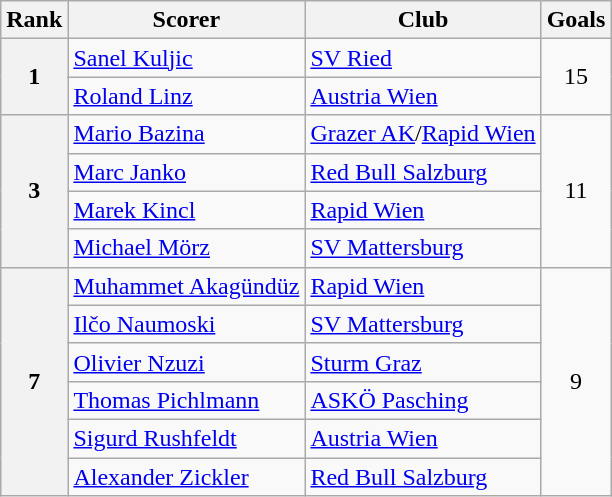<table class="wikitable" style="text-align:center">
<tr>
<th>Rank</th>
<th>Scorer</th>
<th>Club</th>
<th>Goals</th>
</tr>
<tr>
<th rowspan="2">1</th>
<td align="left"> <a href='#'>Sanel Kuljic</a></td>
<td align="left"><a href='#'>SV Ried</a></td>
<td rowspan="2">15</td>
</tr>
<tr>
<td align="left"> <a href='#'>Roland Linz</a></td>
<td align="left"><a href='#'>Austria Wien</a></td>
</tr>
<tr>
<th rowspan="4">3</th>
<td align="left"> <a href='#'>Mario Bazina</a></td>
<td align="left"><a href='#'>Grazer AK</a>/<a href='#'>Rapid Wien</a></td>
<td rowspan="4">11</td>
</tr>
<tr>
<td align="left"> <a href='#'>Marc Janko</a></td>
<td align="left"><a href='#'>Red Bull Salzburg</a></td>
</tr>
<tr>
<td align="left"> <a href='#'>Marek Kincl</a></td>
<td align="left"><a href='#'>Rapid Wien</a></td>
</tr>
<tr>
<td align="left"> <a href='#'>Michael Mörz</a></td>
<td align="left"><a href='#'>SV Mattersburg</a></td>
</tr>
<tr>
<th rowspan="6">7</th>
<td align="left"> <a href='#'>Muhammet Akagündüz</a></td>
<td align="left"><a href='#'>Rapid Wien</a></td>
<td rowspan="6">9</td>
</tr>
<tr>
<td align="left"> <a href='#'>Ilčo Naumoski</a></td>
<td align="left"><a href='#'>SV Mattersburg</a></td>
</tr>
<tr>
<td align="left"> <a href='#'>Olivier Nzuzi</a></td>
<td align="left"><a href='#'>Sturm Graz</a></td>
</tr>
<tr>
<td align="left"> <a href='#'>Thomas Pichlmann</a></td>
<td align="left"><a href='#'>ASKÖ Pasching</a></td>
</tr>
<tr>
<td align="left"> <a href='#'>Sigurd Rushfeldt</a></td>
<td align="left"><a href='#'>Austria Wien</a></td>
</tr>
<tr>
<td align="left"> <a href='#'>Alexander Zickler</a></td>
<td align="left"><a href='#'>Red Bull Salzburg</a></td>
</tr>
</table>
